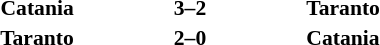<table width="100%" cellspacing="1">
<tr>
<th width="20%"></th>
<th width="12%"></th>
<th width="20%"></th>
<th></th>
</tr>
<tr style="font-size:90%;">
<td align="right"><strong>Catania</strong></td>
<td align="center"><strong>3–2</strong></td>
<td align="left"><strong>Taranto</strong></td>
</tr>
<tr style="font-size:90%;">
<td align="right"><strong>Taranto</strong></td>
<td align="center"><strong>2–0</strong></td>
<td align="left"><strong>Catania</strong></td>
</tr>
</table>
